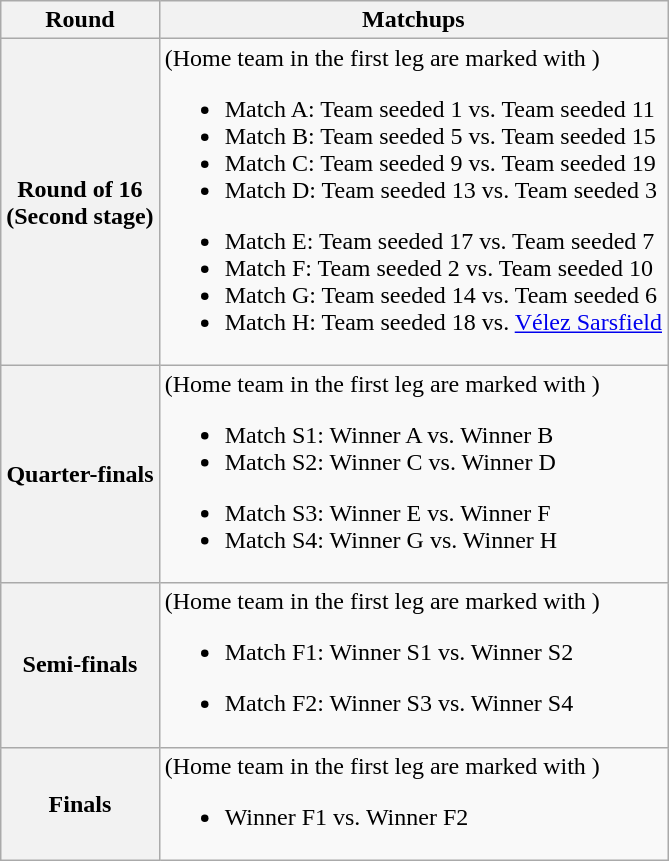<table class=wikitable>
<tr>
<th>Round</th>
<th>Matchups</th>
</tr>
<tr>
<th>Round of 16<br>(Second stage)</th>
<td>(Home team in the first leg are marked with )<br>
<ul><li>Match A: Team seeded 1 vs. Team seeded 11 </li><li>Match B: Team seeded 5 vs. Team seeded 15 </li><li>Match C: Team seeded 9 vs. Team seeded 19 </li><li>Match D: Team seeded 13 vs. Team seeded 3 </li></ul><ul><li>Match E: Team seeded 17 vs. Team seeded 7 </li><li>Match F: Team seeded 2 vs. Team seeded 10 </li><li>Match G: Team seeded 14 vs. Team seeded 6 </li><li>Match H: Team seeded 18  vs. <a href='#'>Vélez Sarsfield</a> </li></ul></td>
</tr>
<tr>
<th>Quarter-finals</th>
<td>(Home team in the first leg are marked with )<br>
<ul><li>Match S1: Winner A vs. Winner B </li><li>Match S2: Winner C vs. Winner D </li></ul><ul><li>Match S3: Winner E vs. Winner F </li><li>Match S4: Winner G  vs. Winner H</li></ul></td>
</tr>
<tr>
<th>Semi-finals</th>
<td>(Home team in the first leg are marked with )<br>
<ul><li>Match F1: Winner S1 vs. Winner S2 </li></ul><ul><li>Match F2: Winner S3 vs. Winner S4 </li></ul></td>
</tr>
<tr>
<th>Finals</th>
<td>(Home team in the first leg are marked with )<br><ul><li>Winner F1 vs. Winner F2 </li></ul></td>
</tr>
</table>
